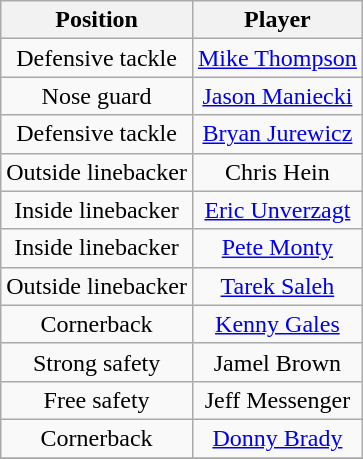<table class="wikitable" style="text-align: center;">
<tr>
<th>Position</th>
<th>Player</th>
</tr>
<tr>
<td>Defensive tackle</td>
<td><a href='#'>Mike Thompson</a></td>
</tr>
<tr>
<td>Nose guard</td>
<td><a href='#'>Jason Maniecki</a></td>
</tr>
<tr>
<td>Defensive tackle</td>
<td><a href='#'>Bryan Jurewicz</a></td>
</tr>
<tr>
<td>Outside linebacker</td>
<td>Chris Hein</td>
</tr>
<tr>
<td>Inside linebacker</td>
<td><a href='#'>Eric Unverzagt</a></td>
</tr>
<tr>
<td>Inside linebacker</td>
<td><a href='#'>Pete Monty</a></td>
</tr>
<tr>
<td>Outside linebacker</td>
<td><a href='#'>Tarek Saleh</a></td>
</tr>
<tr>
<td>Cornerback</td>
<td><a href='#'>Kenny Gales</a></td>
</tr>
<tr>
<td>Strong safety</td>
<td>Jamel Brown</td>
</tr>
<tr>
<td>Free safety</td>
<td>Jeff Messenger</td>
</tr>
<tr>
<td>Cornerback</td>
<td><a href='#'>Donny Brady</a></td>
</tr>
<tr>
</tr>
</table>
